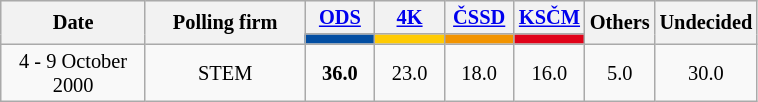<table class=wikitable style="text-align:center; font-size:85%; line-height:16px;">
<tr style="background-color:#E9E9E9">
<th style="width:90px;" rowspan="2">Date</th>
<th style="width:100px;" rowspan="2">Polling firm</th>
<th><a href='#'><span>ODS</span></a></th>
<th><a href='#'><span>4K</span></a></th>
<th><a href='#'><span>ČSSD</span></a></th>
<th><a href='#'><span>KSČM</span></a></th>
<th style="width:40px;" rowspan="2">Others</th>
<th style="width:40px;" rowspan="2">Undecided</th>
</tr>
<tr>
<th style="background:#034EA2; width:40px;"></th>
<th style="background:#FFCB03; width:40px;"></th>
<th style="background:#F29400; width:40px;"></th>
<th style="background:#E00219; width:40px;"></th>
</tr>
<tr>
<td>4 - 9 October 2000</td>
<td>STEM</td>
<td><strong>36.0</strong></td>
<td>23.0</td>
<td>18.0</td>
<td>16.0</td>
<td>5.0</td>
<td>30.0</td>
</tr>
</table>
